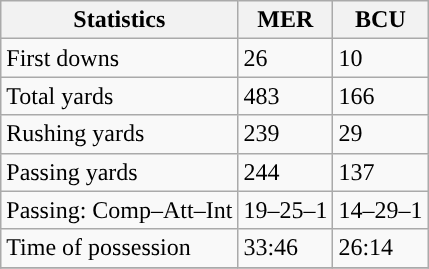<table class="wikitable" style="float: left;">
<tr>
<th>Statistics</th>
<th>MER</th>
<th>BCU</th>
</tr>
<tr>
<td>First downs</td>
<td>26</td>
<td>10</td>
</tr>
<tr>
<td>Total yards</td>
<td>483</td>
<td>166</td>
</tr>
<tr>
<td>Rushing yards</td>
<td>239</td>
<td>29</td>
</tr>
<tr>
<td>Passing yards</td>
<td>244</td>
<td>137</td>
</tr>
<tr>
<td>Passing: Comp–Att–Int</td>
<td>19–25–1</td>
<td>14–29–1</td>
</tr>
<tr>
<td>Time of possession</td>
<td>33:46</td>
<td>26:14</td>
</tr>
<tr>
</tr>
</table>
